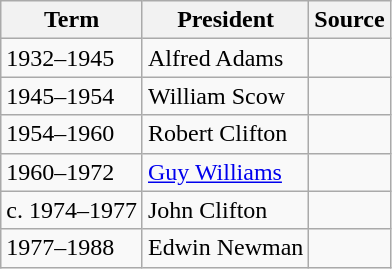<table class="wikitable">
<tr>
<th>Term</th>
<th>President</th>
<th>Source</th>
</tr>
<tr>
<td>1932–1945</td>
<td>Alfred Adams</td>
<td></td>
</tr>
<tr>
<td>1945–1954</td>
<td>William Scow</td>
<td></td>
</tr>
<tr>
<td>1954–1960</td>
<td>Robert Clifton</td>
<td></td>
</tr>
<tr>
<td>1960–1972</td>
<td><a href='#'>Guy Williams</a></td>
<td></td>
</tr>
<tr>
<td>c. 1974–1977</td>
<td>John Clifton</td>
<td></td>
</tr>
<tr>
<td>1977–1988</td>
<td>Edwin Newman</td>
<td></td>
</tr>
</table>
